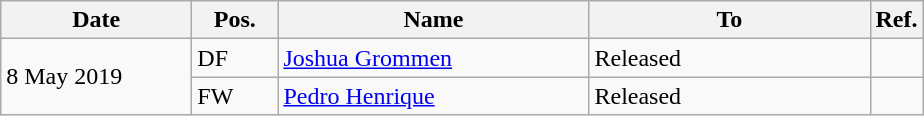<table class="wikitable">
<tr>
<th style="width:120px">Date</th>
<th style="width:50px">Pos.</th>
<th style="width:200px">Name</th>
<th style="width:180px">To</th>
<th style="width:20px">Ref.</th>
</tr>
<tr>
<td rowspan=2>8 May 2019</td>
<td>DF</td>
<td> <a href='#'>Joshua Grommen</a></td>
<td>Released</td>
<td></td>
</tr>
<tr>
<td>FW</td>
<td> <a href='#'>Pedro Henrique</a></td>
<td>Released</td>
<td></td>
</tr>
</table>
